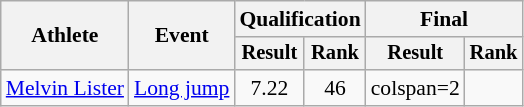<table class=wikitable style=font-size:90%;text-align:center>
<tr>
<th rowspan=2>Athlete</th>
<th rowspan=2>Event</th>
<th colspan=2>Qualification</th>
<th colspan=2>Final</th>
</tr>
<tr style=font-size:95%>
<th>Result</th>
<th>Rank</th>
<th>Result</th>
<th>Rank</th>
</tr>
<tr>
<td align=left><a href='#'>Melvin Lister</a></td>
<td align=left><a href='#'>Long jump</a></td>
<td>7.22</td>
<td>46</td>
<td>colspan=2 </td>
</tr>
</table>
